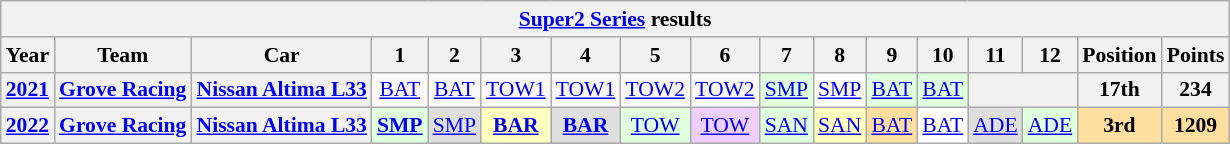<table class="wikitable" style="text-align:center; font-size:90%">
<tr>
<th colspan=45><a href='#'>Super2 Series</a> results</th>
</tr>
<tr>
<th>Year</th>
<th>Team</th>
<th>Car</th>
<th>1</th>
<th>2</th>
<th>3</th>
<th>4</th>
<th>5</th>
<th>6</th>
<th>7</th>
<th>8</th>
<th>9</th>
<th>10</th>
<th>11</th>
<th>12</th>
<th>Position</th>
<th>Points</th>
</tr>
<tr>
<th><a href='#'>2021</a></th>
<th><a href='#'>Grove Racing</a></th>
<th><a href='#'>Nissan Altima L33</a></th>
<td><a href='#'>BAT</a><br></td>
<td><a href='#'>BAT</a><br></td>
<td><a href='#'>TOW1</a><br></td>
<td><a href='#'>TOW1</a><br></td>
<td><a href='#'>TOW2</a><br></td>
<td><a href='#'>TOW2</a><br></td>
<td style="background: #dfffdf"><a href='#'>SMP</a><br></td>
<td style="background: #ffffff"><a href='#'>SMP</a><br></td>
<td style="background: #dfffdf"><a href='#'>BAT</a><br></td>
<td style="background: #dfffdf"><a href='#'>BAT</a><br></td>
<th colspan=2></th>
<th>17th</th>
<th>234</th>
</tr>
<tr>
<th><a href='#'>2022</a></th>
<th><a href='#'>Grove Racing</a></th>
<th><a href='#'>Nissan Altima L33</a></th>
<td style="background: #dfffdf"><strong><a href='#'>SMP</a><br></strong></td>
<td style="background: #dfdfdf"><a href='#'>SMP</a><br></td>
<td style="background: #ffffbf"><strong><a href='#'>BAR</a><br></strong></td>
<td style="background: #dfdfdf"><strong><a href='#'>BAR</a><br></strong></td>
<td style="background: #dfffdf"><a href='#'>TOW</a><br></td>
<td style="background: #efcfff"><a href='#'>TOW</a><br></td>
<td style="background: #dfffdf"><a href='#'>SAN</a><br></td>
<td style="background: #ffffbf"><a href='#'>SAN</a><br></td>
<td style="background: #ffdf9f"><a href='#'>BAT</a><br></td>
<td style="background: #ffffff"><a href='#'>BAT</a><br></td>
<td style="background: #dfdfdf"><a href='#'>ADE</a><br></td>
<td style="background: #dfffdf"><a href='#'>ADE</a><br></td>
<th align="center" style="background: #ffdf9f"><strong>3rd</strong></th>
<th align="center" style="background: #ffdf9f"><strong>1209</strong></th>
</tr>
</table>
